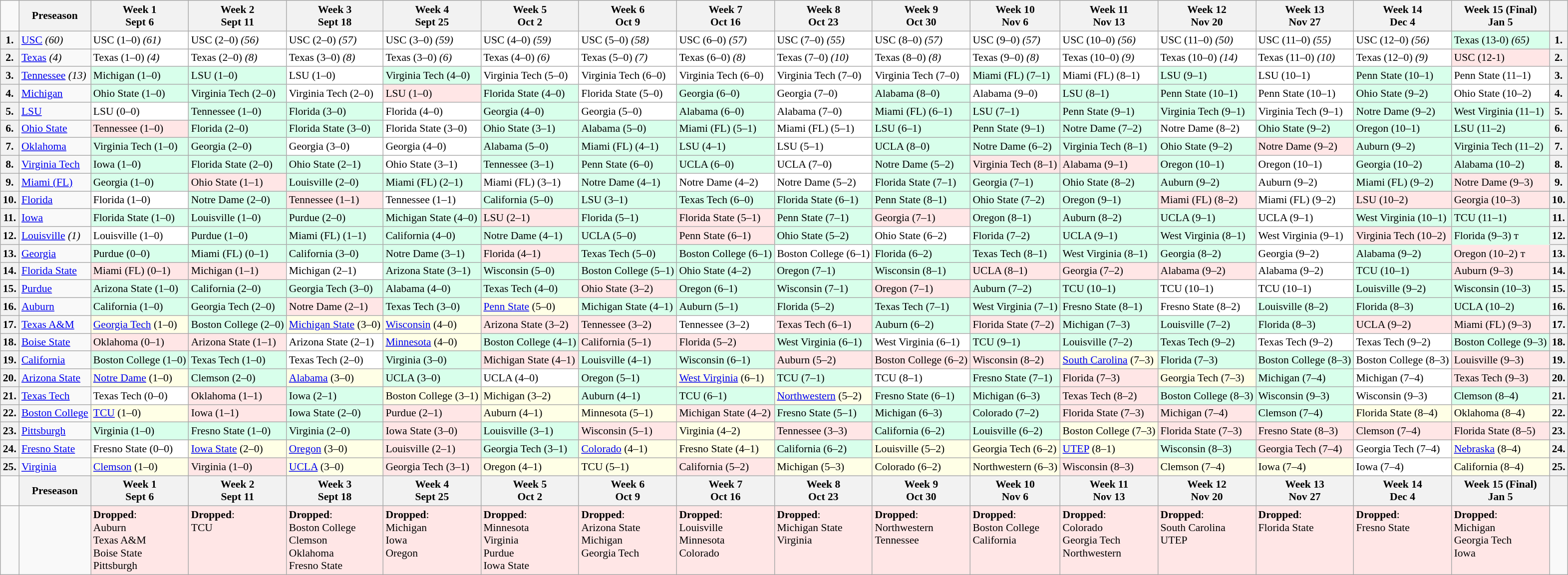<table class="wikitable" style="font-size:90%; white-space:nowrap;">
<tr>
<td></td>
<th>Preseason</th>
<th>Week 1<br>Sept 6</th>
<th>Week 2<br>Sept 11</th>
<th>Week 3<br>Sept 18</th>
<th>Week 4<br>Sept 25</th>
<th>Week 5<br>Oct 2</th>
<th>Week 6<br>Oct 9</th>
<th>Week 7<br>Oct 16</th>
<th>Week 8<br>Oct 23</th>
<th>Week 9<br>Oct 30</th>
<th>Week 10<br>Nov 6</th>
<th>Week 11<br>Nov 13</th>
<th>Week 12<br>Nov 20</th>
<th>Week 13<br>Nov 27</th>
<th>Week 14<br>Dec 4</th>
<th>Week 15 (Final)<br>Jan 5</th>
<th></th>
</tr>
<tr>
<th>1.</th>
<td><a href='#'>USC</a> <em>(60)</em></td>
<td bgcolor="white">USC (1–0) <em>(61)</em></td>
<td bgcolor="white">USC (2–0) <em>(56)</em></td>
<td bgcolor="white">USC (2–0) <em>(57)</em></td>
<td bgcolor="white">USC (3–0) <em>(59)</em></td>
<td bgcolor="white">USC (4–0) <em>(59)</em></td>
<td bgcolor="white">USC (5–0) <em>(58)</em></td>
<td bgcolor="white">USC (6–0) <em>(57)</em></td>
<td bgcolor="white">USC (7–0) <em>(55)</em></td>
<td bgcolor="white">USC (8–0) <em>(57)</em></td>
<td bgcolor="white">USC (9–0) <em>(57)</em></td>
<td bgcolor="white">USC (10–0) <em>(56)</em></td>
<td bgcolor="white">USC (11–0) <em>(50)</em></td>
<td bgcolor="white">USC (11–0) <em>(55)</em></td>
<td bgcolor="white">USC (12–0) <em>(56)</em></td>
<td bgcolor="#D8FFEB">Texas (13-0) <em>(65)</em></td>
<th>1.</th>
</tr>
<tr>
<th>2.</th>
<td><a href='#'>Texas</a> <em>(4)</em></td>
<td bgcolor="white">Texas (1–0) <em>(4)</em></td>
<td bgcolor="white">Texas (2–0) <em>(8)</em></td>
<td bgcolor="white">Texas (3–0) <em>(8)</em></td>
<td bgcolor="white">Texas (3–0) <em>(6)</em></td>
<td bgcolor="white">Texas (4–0) <em>(6)</em></td>
<td bgcolor="white">Texas (5–0) <em>(7)</em></td>
<td bgcolor="white">Texas (6–0) <em>(8)</em></td>
<td bgcolor="white">Texas (7–0) <em>(10)</em></td>
<td bgcolor="white">Texas (8–0) <em>(8)</em></td>
<td bgcolor="white">Texas (9–0) <em>(8)</em></td>
<td bgcolor="white">Texas (10–0) <em>(9)</em></td>
<td bgcolor="white">Texas (10–0) <em>(14)</em></td>
<td bgcolor="white">Texas (11–0) <em>(10)</em></td>
<td bgcolor="white">Texas (12–0) <em>(9)</em></td>
<td bgcolor="#FFE6E6">USC (12-1)</td>
<th>2.</th>
</tr>
<tr>
<th>3.</th>
<td><a href='#'>Tennessee</a> <em>(13)</em></td>
<td bgcolor="#D8FFEB">Michigan (1–0)</td>
<td bgcolor="#D8FFEB">LSU (1–0)</td>
<td bgcolor="white">LSU (1–0)</td>
<td bgcolor="#D8FFEB">Virginia Tech (4–0)</td>
<td bgcolor="white">Virginia Tech (5–0)</td>
<td bgcolor="white">Virginia Tech (6–0)</td>
<td bgcolor="white">Virginia Tech (6–0)</td>
<td bgcolor="white">Virginia Tech (7–0)</td>
<td bgcolor="white">Virginia Tech (7–0)</td>
<td bgcolor="#D8FFEB">Miami (FL) (7–1)</td>
<td bgcolor="white">Miami (FL) (8–1)</td>
<td bgcolor="#D8FFEB">LSU (9–1)</td>
<td bgcolor="white">LSU (10–1)</td>
<td bgcolor="#D8FFEB">Penn State (10–1)</td>
<td bgcolor="white">Penn State (11–1)</td>
<th>3.</th>
</tr>
<tr>
<th>4.</th>
<td><a href='#'>Michigan</a></td>
<td bgcolor="#D8FFEB">Ohio State (1–0)</td>
<td bgcolor="#D8FFEB">Virginia Tech (2–0)</td>
<td bgcolor="white">Virginia Tech (2–0)</td>
<td bgcolor="#FFE6E6">LSU (1–0)</td>
<td bgcolor="#D8FFEB">Florida State (4–0)</td>
<td bgcolor="white">Florida State (5–0)</td>
<td bgcolor="#D8FFEB">Georgia (6–0)</td>
<td bgcolor="white">Georgia (7–0)</td>
<td bgcolor="#D8FFEB">Alabama (8–0)</td>
<td bgcolor="white">Alabama (9–0)</td>
<td bgcolor="#D8FFEB">LSU (8–1)</td>
<td bgcolor="#D8FFEB">Penn State (10–1)</td>
<td bgcolor="white">Penn State (10–1)</td>
<td bgcolor="#D8FFEB">Ohio State (9–2)</td>
<td bgcolor="white">Ohio State (10–2)</td>
<th>4.</th>
</tr>
<tr>
<th>5.</th>
<td><a href='#'>LSU</a></td>
<td bgcolor="white">LSU (0–0)</td>
<td bgcolor="#D8FFEB">Tennessee (1–0)</td>
<td bgcolor="#D8FFEB">Florida (3–0)</td>
<td bgcolor="white">Florida (4–0)</td>
<td bgcolor="#D8FFEB">Georgia (4–0)</td>
<td bgcolor="white">Georgia (5–0)</td>
<td bgcolor="#D8FFEB">Alabama (6–0)</td>
<td bgcolor="white">Alabama (7–0)</td>
<td bgcolor="#D8FFEB">Miami (FL) (6–1)</td>
<td bgcolor="#D8FFEB">LSU (7–1)</td>
<td bgcolor="#D8FFEB">Penn State (9–1)</td>
<td bgcolor="#D8FFEB">Virginia Tech (9–1)</td>
<td bgcolor="white">Virginia Tech (9–1)</td>
<td bgcolor="#D8FFEB">Notre Dame (9–2)</td>
<td bgcolor="#D8FFEB">West Virginia (11–1)</td>
<th>5.</th>
</tr>
<tr>
<th>6.</th>
<td><a href='#'>Ohio State</a></td>
<td bgcolor="#FFE6E6">Tennessee (1–0)</td>
<td bgcolor="#D8FFEB">Florida (2–0)</td>
<td bgcolor="#D8FFEB">Florida State (3–0)</td>
<td bgcolor="white">Florida State (3–0)</td>
<td bgcolor="#D8FFEB">Ohio State (3–1)</td>
<td bgcolor="#D8FFEB">Alabama (5–0)</td>
<td bgcolor="#D8FFEB">Miami (FL) (5–1)</td>
<td bgcolor="white">Miami (FL) (5–1)</td>
<td bgcolor="#D8FFEB">LSU (6–1)</td>
<td bgcolor="#D8FFEB">Penn State (9–1)</td>
<td bgcolor="#D8FFEB">Notre Dame (7–2)</td>
<td bgcolor="white">Notre Dame (8–2)</td>
<td bgcolor="#D8FFEB">Ohio State (9–2)</td>
<td bgcolor="#D8FFEB">Oregon (10–1)</td>
<td bgcolor="#D8FFEB">LSU (11–2)</td>
<th>6.</th>
</tr>
<tr>
<th>7.</th>
<td><a href='#'>Oklahoma</a></td>
<td bgcolor="#D8FFEB">Virginia Tech (1–0)</td>
<td bgcolor="#D8FFEB">Georgia (2–0)</td>
<td bgcolor="white">Georgia (3–0)</td>
<td bgcolor="white">Georgia (4–0)</td>
<td bgcolor="#D8FFEB">Alabama (5–0)</td>
<td bgcolor="#D8FFEB">Miami (FL) (4–1)</td>
<td bgcolor="#D8FFEB">LSU (4–1)</td>
<td bgcolor="white">LSU (5–1)</td>
<td bgcolor="#D8FFEB">UCLA (8–0)</td>
<td bgcolor="#D8FFEB">Notre Dame (6–2)</td>
<td bgcolor="#D8FFEB">Virginia Tech (8–1)</td>
<td bgcolor="#D8FFEB">Ohio State (9–2)</td>
<td bgcolor="#FFE6E6">Notre Dame (9–2)</td>
<td bgcolor="#D8FFEB">Auburn (9–2)</td>
<td bgcolor="#D8FFEB">Virginia Tech (11–2)</td>
<th>7.</th>
</tr>
<tr>
<th>8.</th>
<td><a href='#'>Virginia Tech</a></td>
<td bgcolor="#D8FFEB">Iowa (1–0)</td>
<td bgcolor="#D8FFEB">Florida State (2–0)</td>
<td bgcolor="#D8FFEB">Ohio State (2–1)</td>
<td bgcolor="white">Ohio State (3–1)</td>
<td bgcolor="#D8FFEB">Tennessee (3–1)</td>
<td bgcolor="#D8FFEB">Penn State (6–0)</td>
<td bgcolor="#D8FFEB">UCLA (6–0)</td>
<td bgcolor="white">UCLA (7–0)</td>
<td bgcolor="#D8FFEB">Notre Dame (5–2)</td>
<td bgcolor="#FFE6E6">Virginia Tech (8–1)</td>
<td bgcolor="#FFE6E6">Alabama (9–1)</td>
<td bgcolor="#D8FFEB">Oregon (10–1)</td>
<td bgcolor="white">Oregon (10–1)</td>
<td bgcolor="#D8FFEB">Georgia (10–2)</td>
<td bgcolor="#D8FFEB">Alabama (10–2)</td>
<th>8.</th>
</tr>
<tr>
<th>9.</th>
<td><a href='#'>Miami (FL)</a></td>
<td bgcolor="#D8FFEB">Georgia (1–0)</td>
<td bgcolor="#FFE6E6">Ohio State (1–1)</td>
<td bgcolor="#D8FFEB">Louisville (2–0)</td>
<td bgcolor="#D8FFEB">Miami (FL) (2–1)</td>
<td bgcolor="white">Miami (FL) (3–1)</td>
<td bgcolor="#D8FFEB">Notre Dame (4–1)</td>
<td bgcolor="white">Notre Dame (4–2)</td>
<td bgcolor="white">Notre Dame (5–2)</td>
<td bgcolor="#D8FFEB">Florida State (7–1)</td>
<td bgcolor="#D8FFEB">Georgia (7–1)</td>
<td bgcolor="#D8FFEB">Ohio State (8–2)</td>
<td bgcolor="#D8FFEB">Auburn (9–2)</td>
<td bgcolor="white">Auburn (9–2)</td>
<td bgcolor="#D8FFEB">Miami (FL) (9–2)</td>
<td bgcolor="#FFE6E6">Notre Dame (9–3)</td>
<th>9.</th>
</tr>
<tr>
<th>10.</th>
<td><a href='#'>Florida</a></td>
<td bgcolor="white">Florida (1–0)</td>
<td bgcolor="#D8FFEB">Notre Dame (2–0)</td>
<td bgcolor="#FFE6E6">Tennessee (1–1)</td>
<td bgcolor="white">Tennessee (1–1)</td>
<td bgcolor="#D8FFEB">California (5–0)</td>
<td bgcolor="#D8FFEB">LSU (3–1)</td>
<td bgcolor="#D8FFEB">Texas Tech (6–0)</td>
<td bgcolor="#D8FFEB">Florida State (6–1)</td>
<td bgcolor="#D8FFEB">Penn State (8–1)</td>
<td bgcolor="#D8FFEB">Ohio State (7–2)</td>
<td bgcolor="#D8FFEB">Oregon (9–1)</td>
<td bgcolor="#FFE6E6">Miami (FL) (8–2)</td>
<td bgcolor="white">Miami (FL) (9–2)</td>
<td bgcolor="#FFE6E6">LSU (10–2)</td>
<td bgcolor="#FFE6E6">Georgia (10–3)</td>
<th>10.</th>
</tr>
<tr>
<th>11.</th>
<td><a href='#'>Iowa</a></td>
<td bgcolor="#D8FFEB">Florida State (1–0)</td>
<td bgcolor="#D8FFEB">Louisville (1–0)</td>
<td bgcolor="#D8FFEB">Purdue (2–0)</td>
<td bgcolor="#D8FFEB">Michigan State (4–0)</td>
<td bgcolor="#FFE6E6">LSU (2–1)</td>
<td bgcolor="#D8FFEB">Florida (5–1)</td>
<td bgcolor="#FFE6E6">Florida State (5–1)</td>
<td bgcolor="#D8FFEB">Penn State (7–1)</td>
<td bgcolor="#FFE6E6">Georgia (7–1)</td>
<td bgcolor="#D8FFEB">Oregon (8–1)</td>
<td bgcolor="#D8FFEB">Auburn (8–2)</td>
<td bgcolor="#D8FFEB">UCLA (9–1)</td>
<td bgcolor="white">UCLA (9–1)</td>
<td bgcolor="#D8FFEB">West Virginia (10–1)</td>
<td bgcolor="#D8FFEB">TCU (11–1)</td>
<th>11.</th>
</tr>
<tr>
<th>12.</th>
<td><a href='#'>Louisville</a> <em>(1)</em></td>
<td bgcolor="white">Louisville (1–0)</td>
<td bgcolor="#D8FFEB">Purdue (1–0)</td>
<td bgcolor="#D8FFEB">Miami (FL) (1–1)</td>
<td bgcolor="#D8FFEB">California (4–0)</td>
<td bgcolor="#D8FFEB">Notre Dame (4–1)</td>
<td bgcolor="#D8FFEB">UCLA (5–0)</td>
<td bgcolor="#FFE6E6">Penn State (6–1)</td>
<td bgcolor="#D8FFEB">Ohio State (5–2)</td>
<td bgcolor="white">Ohio State (6–2)</td>
<td bgcolor="#D8FFEB">Florida (7–2)</td>
<td bgcolor="#D8FFEB">UCLA (9–1)</td>
<td bgcolor="#D8FFEB">West Virginia (8–1)</td>
<td bgcolor="white">West Virginia (9–1)</td>
<td bgcolor="#FFE6E6">Virginia Tech (10–2)</td>
<td bgcolor="#D8FFEB" style="border-bottom:1px solid #D8FFEB;">Florida (9–3) т</td>
<th>12.</th>
</tr>
<tr>
<th>13.</th>
<td><a href='#'>Georgia</a></td>
<td bgcolor="#D8FFEB">Purdue (0–0)</td>
<td bgcolor="#D8FFEB">Miami (FL) (0–1)</td>
<td bgcolor="#D8FFEB">California (3–0)</td>
<td bgcolor="#D8FFEB">Notre Dame (3–1)</td>
<td bgcolor="#FFE6E6">Florida (4–1)</td>
<td bgcolor="#D8FFEB">Texas Tech (5–0)</td>
<td bgcolor="#D8FFEB">Boston College (6–1)</td>
<td bgcolor="white">Boston College (6–1)</td>
<td bgcolor="#D8FFEB">Florida (6–2)</td>
<td bgcolor="#D8FFEB">Texas Tech (8–1)</td>
<td bgcolor="#D8FFEB">West Virginia (8–1)</td>
<td bgcolor="#D8FFEB">Georgia (8–2)</td>
<td bgcolor="white">Georgia (9–2)</td>
<td bgcolor="#D8FFEB">Alabama (9–2)</td>
<td bgcolor="#FFE6E6">Oregon (10–2) т</td>
<th>13.</th>
</tr>
<tr>
<th>14.</th>
<td><a href='#'>Florida State</a></td>
<td bgcolor="#FFE6E6">Miami (FL) (0–1)</td>
<td bgcolor="#FFE6E6">Michigan (1–1)</td>
<td bgcolor="white">Michigan (2–1)</td>
<td bgcolor="#D8FFEB">Arizona State (3–1)</td>
<td bgcolor="#D8FFEB">Wisconsin (5–0)</td>
<td bgcolor="#D8FFEB">Boston College (5–1)</td>
<td bgcolor="#D8FFEB">Ohio State (4–2)</td>
<td bgcolor="#D8FFEB">Oregon (7–1)</td>
<td bgcolor="#D8FFEB">Wisconsin (8–1)</td>
<td bgcolor="#FFE6E6">UCLA (8–1)</td>
<td bgcolor="#FFE6E6">Georgia (7–2)</td>
<td bgcolor="#FFE6E6">Alabama (9–2)</td>
<td bgcolor="white">Alabama (9–2)</td>
<td bgcolor="#D8FFEB">TCU (10–1)</td>
<td bgcolor="#FFE6E6">Auburn (9–3)</td>
<th>14.</th>
</tr>
<tr>
<th>15.</th>
<td><a href='#'>Purdue</a></td>
<td bgcolor="#D8FFEB">Arizona State (1–0)</td>
<td bgcolor="#D8FFEB">California (2–0)</td>
<td bgcolor="#D8FFEB">Georgia Tech (3–0)</td>
<td bgcolor="#D8FFEB">Alabama (4–0)</td>
<td bgcolor="#D8FFEB">Texas Tech (4–0)</td>
<td bgcolor="#FFE6E6">Ohio State (3–2)</td>
<td bgcolor="#D8FFEB">Oregon (6–1)</td>
<td bgcolor="#D8FFEB">Wisconsin (7–1)</td>
<td bgcolor="#FFE6E6">Oregon (7–1)</td>
<td bgcolor="#D8FFEB">Auburn (7–2)</td>
<td bgcolor="#D8FFEB">TCU (10–1)</td>
<td bgcolor="white">TCU (10–1)</td>
<td bgcolor="white">TCU (10–1)</td>
<td bgcolor="#D8FFEB">Louisville (9–2)</td>
<td bgcolor="#D8FFEB">Wisconsin (10–3)</td>
<th>15.</th>
</tr>
<tr>
<th>16.</th>
<td><a href='#'>Auburn</a></td>
<td bgcolor="#D8FFEB">California (1–0)</td>
<td bgcolor="#D8FFEB">Georgia Tech (2–0)</td>
<td bgcolor="#FFE6E6">Notre Dame (2–1)</td>
<td bgcolor="#D8FFEB">Texas Tech (3–0)</td>
<td bgcolor="#FFFFE6"><a href='#'>Penn State</a> (5–0)</td>
<td bgcolor="#D8FFEB">Michigan State (4–1)</td>
<td bgcolor="#D8FFEB">Auburn (5–1)</td>
<td bgcolor="#D8FFEB">Florida (5–2)</td>
<td bgcolor="#D8FFEB">Texas Tech (7–1)</td>
<td bgcolor="#D8FFEB">West Virginia (7–1)</td>
<td bgcolor="#D8FFEB">Fresno State (8–1)</td>
<td bgcolor="white">Fresno State (8–2)</td>
<td bgcolor="#D8FFEB">Louisville (8–2)</td>
<td bgcolor="#D8FFEB">Florida (8–3)</td>
<td bgcolor="#D8FFEB">UCLA (10–2)</td>
<th>16.</th>
</tr>
<tr>
<th>17.</th>
<td><a href='#'>Texas A&M</a></td>
<td bgcolor="#FFFFE6"><a href='#'>Georgia Tech</a> (1–0)</td>
<td bgcolor="#D8FFEB">Boston College (2–0)</td>
<td bgcolor="#FFFFE6"><a href='#'>Michigan State</a> (3–0)</td>
<td bgcolor="#FFFFE6"><a href='#'>Wisconsin</a> (4–0)</td>
<td bgcolor="#FFE6E6">Arizona State (3–2)</td>
<td bgcolor="#FFE6E6">Tennessee (3–2)</td>
<td bgcolor="white">Tennessee (3–2)</td>
<td bgcolor="#FFE6E6">Texas Tech (6–1)</td>
<td bgcolor="#D8FFEB">Auburn (6–2)</td>
<td bgcolor="#FFE6E6">Florida State (7–2)</td>
<td bgcolor="#D8FFEB">Michigan (7–3)</td>
<td bgcolor="#D8FFEB">Louisville (7–2)</td>
<td bgcolor="#D8FFEB">Florida (8–3)</td>
<td bgcolor="#FFE6E6">UCLA (9–2)</td>
<td bgcolor="#FFE6E6">Miami (FL) (9–3)</td>
<th>17.</th>
</tr>
<tr>
<th>18.</th>
<td><a href='#'>Boise State</a></td>
<td bgcolor="#FFE6E6">Oklahoma (0–1)</td>
<td bgcolor="#FFE6E6">Arizona State (1–1)</td>
<td bgcolor="white">Arizona State (2–1)</td>
<td bgcolor="#FFFFE6"><a href='#'>Minnesota</a> (4–0)</td>
<td bgcolor="#D8FFEB">Boston College (4–1)</td>
<td bgcolor="#FFE6E6">California (5–1)</td>
<td bgcolor="#FFE6E6">Florida (5–2)</td>
<td bgcolor="#D8FFEB">West Virginia (6–1)</td>
<td bgcolor="white">West Virginia (6–1)</td>
<td bgcolor="#D8FFEB">TCU (9–1)</td>
<td bgcolor="#D8FFEB">Louisville (7–2)</td>
<td bgcolor="#D8FFEB">Texas Tech (9–2)</td>
<td bgcolor="white">Texas Tech (9–2)</td>
<td bgcolor="white">Texas Tech (9–2)</td>
<td bgcolor="#D8FFEB">Boston College (9–3)</td>
<th>18.</th>
</tr>
<tr>
<th>19.</th>
<td><a href='#'>California</a></td>
<td bgcolor="#D8FFEB">Boston College (1–0)</td>
<td bgcolor="#D8FFEB">Texas Tech (1–0)</td>
<td bgcolor="white">Texas Tech (2–0)</td>
<td bgcolor="#D8FFEB">Virginia (3–0)</td>
<td bgcolor="#FFE6E6">Michigan State (4–1)</td>
<td bgcolor="#D8FFEB">Louisville (4–1)</td>
<td bgcolor="#D8FFEB">Wisconsin (6–1)</td>
<td bgcolor="#FFE6E6">Auburn (5–2)</td>
<td bgcolor="#FFE6E6">Boston College (6–2)</td>
<td bgcolor="#FFE6E6">Wisconsin (8–2)</td>
<td bgcolor="#FFFFE6"><a href='#'>South Carolina</a> (7–3)</td>
<td bgcolor="#D8FFEB">Florida (7–3)</td>
<td bgcolor="#D8FFEB">Boston College (8–3)</td>
<td bgcolor="white">Boston College (8–3)</td>
<td bgcolor="#FFE6E6">Louisville (9–3)</td>
<th>19.</th>
</tr>
<tr>
<th>20.</th>
<td><a href='#'>Arizona State</a></td>
<td bgcolor="#FFFFE6"><a href='#'>Notre Dame</a> (1–0)</td>
<td bgcolor="#D8FFEB">Clemson (2–0)</td>
<td bgcolor="#FFFFE6"><a href='#'>Alabama</a> (3–0)</td>
<td bgcolor="#D8FFEB">UCLA (3–0)</td>
<td bgcolor="white">UCLA (4–0)</td>
<td bgcolor="#D8FFEB">Oregon (5–1)</td>
<td bgcolor="#FFFFE6"><a href='#'>West Virginia</a> (6–1)</td>
<td bgcolor="#D8FFEB">TCU (7–1)</td>
<td bgcolor="white">TCU (8–1)</td>
<td bgcolor="#D8FFEB">Fresno State (7–1)</td>
<td bgcolor="#FFE6E6">Florida (7–3)</td>
<td bgcolor="#FFFFE6">Georgia Tech (7–3)</td>
<td bgcolor="#D8FFEB">Michigan (7–4)</td>
<td bgcolor="white">Michigan (7–4)</td>
<td bgcolor="#FFE6E6">Texas Tech (9–3)</td>
<th>20.</th>
</tr>
<tr>
<th>21.</th>
<td><a href='#'>Texas Tech</a></td>
<td bgcolor="white">Texas Tech (0–0)</td>
<td bgcolor="#FFE6E6">Oklahoma (1–1)</td>
<td bgcolor="#D8FFEB">Iowa (2–1)</td>
<td bgcolor="#FFFFE6">Boston College (3–1)</td>
<td bgcolor="#FFFFE6">Michigan (3–2)</td>
<td bgcolor="#D8FFEB">Auburn (4–1)</td>
<td bgcolor="#D8FFEB">TCU (6–1)</td>
<td bgcolor="#FFFFE6"><a href='#'>Northwestern</a> (5–2)</td>
<td bgcolor="#D8FFEB">Fresno State (6–1)</td>
<td bgcolor="#D8FFEB">Michigan (6–3)</td>
<td bgcolor="#FFE6E6">Texas Tech (8–2)</td>
<td bgcolor="#D8FFEB">Boston College (8–3)</td>
<td bgcolor="#D8FFEB">Wisconsin (9–3)</td>
<td bgcolor="white">Wisconsin (9–3)</td>
<td bgcolor="#D8FFEB">Clemson (8–4)</td>
<th>21.</th>
</tr>
<tr>
<th>22.</th>
<td><a href='#'>Boston College</a></td>
<td bgcolor="#FFFFE6"><a href='#'>TCU</a> (1–0)</td>
<td bgcolor="#FFE6E6">Iowa (1–1)</td>
<td bgcolor="#D8FFEB">Iowa State (2–0)</td>
<td bgcolor="#FFE6E6">Purdue (2–1)</td>
<td bgcolor="#FFFFE6">Auburn (4–1)</td>
<td bgcolor="#FFFFE6">Minnesota (5–1)</td>
<td bgcolor="#FFE6E6">Michigan State (4–2)</td>
<td bgcolor="#D8FFEB">Fresno State (5–1)</td>
<td bgcolor="#D8FFEB">Michigan (6–3)</td>
<td bgcolor="#D8FFEB">Colorado (7–2)</td>
<td bgcolor="#FFE6E6">Florida State (7–3)</td>
<td bgcolor="#FFE6E6">Michigan (7–4)</td>
<td bgcolor="#D8FFEB">Clemson (7–4)</td>
<td bgcolor="#FFFFE6">Florida State (8–4)</td>
<td bgcolor="#FFFFE6">Oklahoma (8–4)</td>
<th>22.</th>
</tr>
<tr>
<th>23.</th>
<td><a href='#'>Pittsburgh</a></td>
<td bgcolor="#D8FFEB">Virginia (1–0)</td>
<td bgcolor="#D8FFEB">Fresno State (1–0)</td>
<td bgcolor="#D8FFEB">Virginia (2–0)</td>
<td bgcolor="#FFE6E6">Iowa State (3–0)</td>
<td bgcolor="#D8FFEB">Louisville (3–1)</td>
<td bgcolor="#FFE6E6">Wisconsin (5–1)</td>
<td bgcolor="#FFFFE6">Virginia (4–2)</td>
<td bgcolor="#FFE6E6">Tennessee (3–3)</td>
<td bgcolor="#D8FFEB">California (6–2)</td>
<td bgcolor="#D8FFEB">Louisville (6–2)</td>
<td bgcolor="#FFFFE6">Boston College (7–3)</td>
<td bgcolor="#FFE6E6">Florida State (7–3)</td>
<td bgcolor="#FFE6E6">Fresno State (8–3)</td>
<td bgcolor="#FFE6E6">Clemson (7–4)</td>
<td bgcolor="#FFE6E6">Florida State (8–5)</td>
<th>23.</th>
</tr>
<tr>
<th>24.</th>
<td><a href='#'>Fresno State</a></td>
<td bgcolor="white">Fresno State (0–0)</td>
<td bgcolor="#FFFFE6"><a href='#'>Iowa State</a> (2–0)</td>
<td bgcolor="#FFFFE6"><a href='#'>Oregon</a> (3–0)</td>
<td bgcolor="#FFE6E6">Louisville (2–1)</td>
<td bgcolor="#D8FFEB">Georgia Tech (3–1)</td>
<td bgcolor="#FFFFE6"><a href='#'>Colorado</a> (4–1)</td>
<td bgcolor="#FFFFE6">Fresno State (4–1)</td>
<td bgcolor="#D8FFEB">California (6–2)</td>
<td bgcolor="#FFFFE6">Louisville (5–2)</td>
<td bgcolor="#FFFFE6">Georgia Tech (6–2)</td>
<td bgcolor="#FFFFE6"><a href='#'>UTEP</a> (8–1)</td>
<td bgcolor="#D8FFEB">Wisconsin (8–3)</td>
<td bgcolor="#FFE6E6">Georgia Tech (7–4)</td>
<td bgcolor="white">Georgia Tech (7–4)</td>
<td bgcolor="#FFFFE6"><a href='#'>Nebraska</a> (8–4)</td>
<th>24.</th>
</tr>
<tr>
<th>25.</th>
<td><a href='#'>Virginia</a></td>
<td bgcolor="#FFFFE6"><a href='#'>Clemson</a> (1–0)</td>
<td bgcolor="#FFE6E6">Virginia (1–0)</td>
<td bgcolor="#FFFFE6"><a href='#'>UCLA</a> (3–0)</td>
<td bgcolor="#FFE6E6">Georgia Tech (3–1)</td>
<td bgcolor="#FFFFE6">Oregon (4–1)</td>
<td bgcolor="#FFFFE6">TCU (5–1)</td>
<td bgcolor="#FFE6E6">California (5–2)</td>
<td bgcolor="#FFFFE6">Michigan (5–3)</td>
<td bgcolor="#FFFFE6">Colorado (6–2)</td>
<td bgcolor="#FFFFE6">Northwestern (6–3)</td>
<td bgcolor="#FFE6E6">Wisconsin (8–3)</td>
<td bgcolor="#FFFFE6">Clemson (7–4)</td>
<td bgcolor="#FFFFE6">Iowa (7–4)</td>
<td bgcolor="white">Iowa (7–4)</td>
<td bgcolor="#FFFFE6">California (8–4)</td>
<th>25.</th>
</tr>
<tr>
<td></td>
<th>Preseason</th>
<th>Week 1<br>Sept 6</th>
<th>Week 2<br>Sept 11</th>
<th>Week 3<br>Sept 18</th>
<th>Week 4<br>Sept 25</th>
<th>Week 5<br>Oct 2</th>
<th>Week 6<br>Oct 9</th>
<th>Week 7<br>Oct 16</th>
<th>Week 8<br>Oct 23</th>
<th>Week 9<br>Oct 30</th>
<th>Week 10<br>Nov 6</th>
<th>Week 11<br>Nov 13</th>
<th>Week 12<br>Nov 20</th>
<th>Week 13<br>Nov 27</th>
<th>Week 14<br>Dec 4</th>
<th>Week 15 (Final)<br>Jan 5</th>
<th></th>
</tr>
<tr>
<td></td>
<td></td>
<td bgcolor="#FFE6E6" valign="top"><strong>Dropped</strong>:<br>Auburn<br>Texas A&M<br>Boise State<br>Pittsburgh</td>
<td bgcolor="#FFE6E6" valign="top"><strong>Dropped</strong>:<br>TCU</td>
<td bgcolor="#FFE6E6" valign="top"><strong>Dropped</strong>:<br>Boston College<br>Clemson<br>Oklahoma<br>Fresno State</td>
<td bgcolor="#FFE6E6" valign="top"><strong>Dropped</strong>:<br>Michigan<br>Iowa<br>Oregon</td>
<td bgcolor="#FFE6E6" valign="top"><strong>Dropped</strong>:<br>Minnesota<br>Virginia<br>Purdue<br>Iowa State</td>
<td bgcolor="#FFE6E6" valign="top"><strong>Dropped</strong>:<br>Arizona State<br>Michigan<br>Georgia Tech</td>
<td bgcolor="#FFE6E6" valign="top"><strong>Dropped</strong>:<br>Louisville<br>Minnesota<br>Colorado</td>
<td bgcolor="#FFE6E6" valign="top"><strong>Dropped</strong>:<br>Michigan State<br>Virginia</td>
<td bgcolor="#FFE6E6" valign="top"><strong>Dropped</strong>:<br>Northwestern<br>Tennessee</td>
<td bgcolor="#FFE6E6" valign="top"><strong>Dropped</strong>:<br>Boston College<br>California</td>
<td bgcolor="#FFE6E6" valign="top"><strong>Dropped</strong>:<br>Colorado<br>Georgia Tech<br>Northwestern</td>
<td bgcolor="#FFE6E6" valign="top"><strong>Dropped</strong>:<br>South Carolina<br>UTEP</td>
<td bgcolor="#FFE6E6" valign="top"><strong>Dropped</strong>:<br>Florida State</td>
<td bgcolor="#FFE6E6" valign="top"><strong>Dropped</strong>:<br>Fresno State</td>
<td bgcolor="#FFE6E6" valign="top"><strong>Dropped</strong>:<br>Michigan<br>Georgia Tech<br>Iowa</td>
<td></td>
</tr>
</table>
